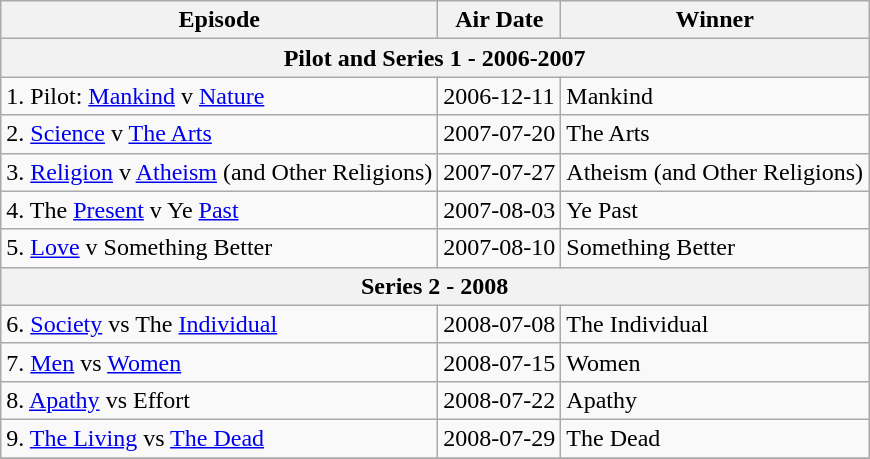<table class="wikitable">
<tr>
<th>Episode</th>
<th>Air Date</th>
<th>Winner</th>
</tr>
<tr>
<th colspan=3>Pilot and Series 1 - 2006-2007</th>
</tr>
<tr>
<td>1.  Pilot: <a href='#'>Mankind</a> v <a href='#'>Nature</a></td>
<td>2006-12-11</td>
<td>Mankind</td>
</tr>
<tr>
<td>2. <a href='#'>Science</a> v <a href='#'>The Arts</a></td>
<td>2007-07-20</td>
<td>The Arts</td>
</tr>
<tr>
<td>3. <a href='#'>Religion</a> v <a href='#'>Atheism</a> (and Other Religions)</td>
<td>2007-07-27</td>
<td>Atheism (and Other Religions)</td>
</tr>
<tr>
<td>4. The <a href='#'>Present</a> v Ye <a href='#'>Past</a></td>
<td>2007-08-03</td>
<td>Ye Past</td>
</tr>
<tr>
<td>5. <a href='#'>Love</a> v Something Better</td>
<td>2007-08-10</td>
<td>Something Better</td>
</tr>
<tr>
<th colspan=3>Series 2 - 2008</th>
</tr>
<tr>
<td>6. <a href='#'>Society</a> vs The <a href='#'>Individual</a></td>
<td>2008-07-08</td>
<td>The Individual</td>
</tr>
<tr>
<td>7. <a href='#'>Men</a> vs <a href='#'>Women</a></td>
<td>2008-07-15</td>
<td>Women</td>
</tr>
<tr>
<td>8. <a href='#'>Apathy</a> vs Effort</td>
<td>2008-07-22</td>
<td>Apathy</td>
</tr>
<tr>
<td>9. <a href='#'>The Living</a> vs <a href='#'>The Dead</a></td>
<td>2008-07-29</td>
<td>The Dead</td>
</tr>
<tr>
</tr>
</table>
